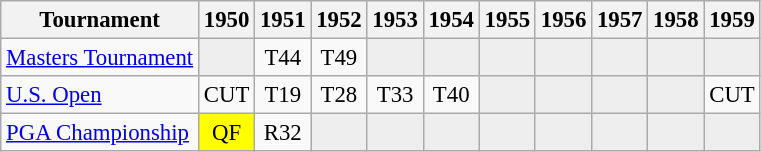<table class="wikitable" style="font-size:95%;text-align:center;">
<tr>
<th>Tournament</th>
<th>1950</th>
<th>1951</th>
<th>1952</th>
<th>1953</th>
<th>1954</th>
<th>1955</th>
<th>1956</th>
<th>1957</th>
<th>1958</th>
<th>1959</th>
</tr>
<tr>
<td align=left><a href='#'>Masters Tournament</a></td>
<td style="background:#eeeeee;"></td>
<td>T44</td>
<td>T49</td>
<td style="background:#eeeeee;"></td>
<td style="background:#eeeeee;"></td>
<td style="background:#eeeeee;"></td>
<td style="background:#eeeeee;"></td>
<td style="background:#eeeeee;"></td>
<td style="background:#eeeeee;"></td>
<td style="background:#eeeeee;"></td>
</tr>
<tr>
<td align=left><a href='#'>U.S. Open</a></td>
<td>CUT</td>
<td>T19</td>
<td>T28</td>
<td>T33</td>
<td>T40</td>
<td style="background:#eeeeee;"></td>
<td style="background:#eeeeee;"></td>
<td style="background:#eeeeee;"></td>
<td style="background:#eeeeee;"></td>
<td>CUT</td>
</tr>
<tr>
<td align=left><a href='#'>PGA Championship</a></td>
<td style="background:yellow;">QF</td>
<td>R32</td>
<td style="background:#eeeeee;"></td>
<td style="background:#eeeeee;"></td>
<td style="background:#eeeeee;"></td>
<td style="background:#eeeeee;"></td>
<td style="background:#eeeeee;"></td>
<td style="background:#eeeeee;"></td>
<td style="background:#eeeeee;"></td>
<td style="background:#eeeeee;"></td>
</tr>
</table>
